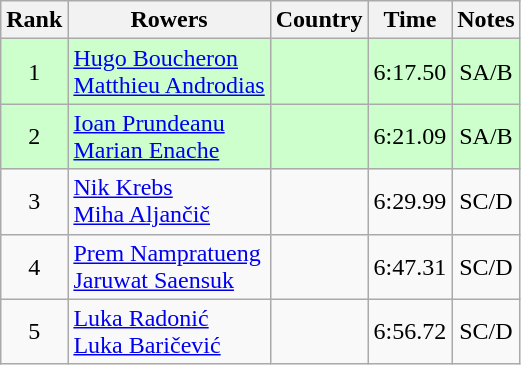<table class="wikitable" style="text-align:center">
<tr>
<th>Rank</th>
<th>Rowers</th>
<th>Country</th>
<th>Time</th>
<th>Notes</th>
</tr>
<tr bgcolor=ccffcc>
<td>1</td>
<td align="left"><a href='#'>Hugo Boucheron</a><br><a href='#'>Matthieu Androdias</a></td>
<td align="left"></td>
<td>6:17.50</td>
<td>SA/B</td>
</tr>
<tr bgcolor=ccffcc>
<td>2</td>
<td align="left"><a href='#'>Ioan Prundeanu</a><br><a href='#'>Marian Enache</a></td>
<td align="left"></td>
<td>6:21.09</td>
<td>SA/B</td>
</tr>
<tr>
<td>3</td>
<td align="left"><a href='#'>Nik Krebs</a><br><a href='#'>Miha Aljančič</a></td>
<td align="left"></td>
<td>6:29.99</td>
<td>SC/D</td>
</tr>
<tr>
<td>4</td>
<td align="left"><a href='#'>Prem Nampratueng</a><br><a href='#'>Jaruwat Saensuk</a></td>
<td align="left"></td>
<td>6:47.31</td>
<td>SC/D</td>
</tr>
<tr>
<td>5</td>
<td align="left"><a href='#'>Luka Radonić</a><br><a href='#'>Luka Baričević</a></td>
<td align="left"></td>
<td>6:56.72</td>
<td>SC/D</td>
</tr>
</table>
